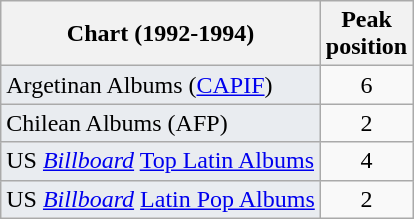<table class="wikitable">
<tr>
<th align="left">Chart (1992-1994)</th>
<th align="left">Peak<br>position</th>
</tr>
<tr>
<td style="background-color:#E9ECF0">Argetinan Albums (<a href='#'>CAPIF</a>)</td>
<td style="text-align:center;">6</td>
</tr>
<tr>
<td style="background-color:#E9ECF0">Chilean Albums (AFP)</td>
<td style="text-align:center;">2</td>
</tr>
<tr>
<td style="background-color:#E9ECF0;text-align:left">US <em><a href='#'>Billboard</a></em> <a href='#'>Top Latin Albums</a></td>
<td style="text-align:center;">4</td>
</tr>
<tr>
<td style="background-color:#E9ECF0;text-align:center;">US <em><a href='#'>Billboard</a></em> <a href='#'>Latin Pop Albums</a></td>
<td style="text-align:center;">2</td>
</tr>
</table>
